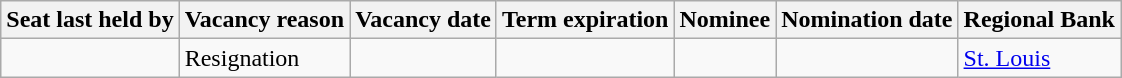<table class="wikitable sortable">
<tr>
<th>Seat last held by</th>
<th>Vacancy reason</th>
<th>Vacancy date</th>
<th>Term expiration</th>
<th>Nominee</th>
<th>Nomination date</th>
<th>Regional Bank</th>
</tr>
<tr>
<td></td>
<td>Resignation<br></td>
<td></td>
<td></td>
<td></td>
<td></td>
<td><a href='#'>St. Louis</a></td>
</tr>
</table>
